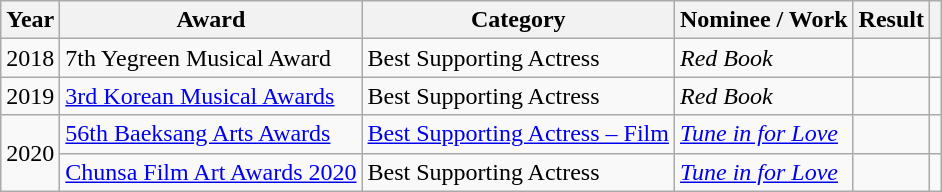<table class="wikitable">
<tr>
<th>Year</th>
<th>Award</th>
<th>Category</th>
<th>Nominee / Work</th>
<th>Result</th>
<th></th>
</tr>
<tr>
<td>2018</td>
<td>7th Yegreen Musical Award</td>
<td>Best Supporting Actress</td>
<td><em>Red Book</em></td>
<td></td>
<td></td>
</tr>
<tr>
<td>2019</td>
<td><a href='#'>3rd Korean Musical Awards</a></td>
<td>Best Supporting Actress</td>
<td><em>Red Book</em></td>
<td></td>
<td></td>
</tr>
<tr>
<td rowspan="2">2020</td>
<td><a href='#'>56th Baeksang Arts Awards</a></td>
<td><a href='#'>Best Supporting Actress – Film</a></td>
<td><em><a href='#'>Tune in for Love</a></em></td>
<td></td>
<td></td>
</tr>
<tr>
<td><a href='#'>Chunsa Film Art Awards 2020</a></td>
<td>Best Supporting Actress</td>
<td><em><a href='#'>Tune in for Love</a></em></td>
<td></td>
<td></td>
</tr>
</table>
